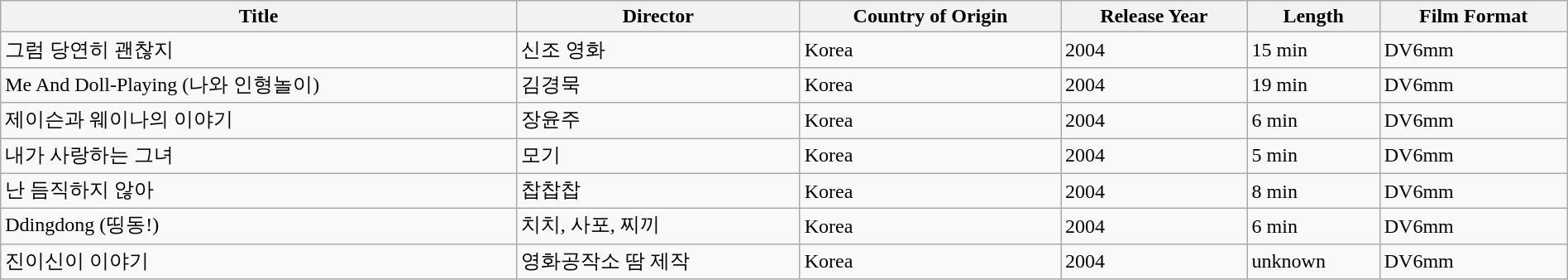<table class="wikitable" style="width: 100%;">
<tr>
<th>Title</th>
<th>Director</th>
<th>Country of Origin</th>
<th>Release Year</th>
<th>Length</th>
<th>Film Format</th>
</tr>
<tr>
<td>그럼 당연히 괜찮지</td>
<td>신조 영화</td>
<td>Korea</td>
<td>2004</td>
<td>15 min</td>
<td>DV6mm</td>
</tr>
<tr>
<td>Me And Doll-Playing (나와 인형놀이)</td>
<td>김경묵</td>
<td>Korea</td>
<td>2004</td>
<td>19 min</td>
<td>DV6mm</td>
</tr>
<tr>
<td>제이슨과 웨이나의 이야기</td>
<td>장윤주</td>
<td>Korea</td>
<td>2004</td>
<td>6 min</td>
<td>DV6mm</td>
</tr>
<tr>
<td>내가 사랑하는 그녀</td>
<td>모기</td>
<td>Korea</td>
<td>2004</td>
<td>5 min</td>
<td>DV6mm</td>
</tr>
<tr>
<td>난 듬직하지 않아</td>
<td>찹찹찹</td>
<td>Korea</td>
<td>2004</td>
<td>8 min</td>
<td>DV6mm</td>
</tr>
<tr>
<td>Ddingdong (띵동!)</td>
<td>치치, 사포, 찌끼</td>
<td>Korea</td>
<td>2004</td>
<td>6 min</td>
<td>DV6mm</td>
</tr>
<tr>
<td>진이신이 이야기</td>
<td>영화공작소 땀 제작</td>
<td>Korea</td>
<td>2004</td>
<td>unknown</td>
<td>DV6mm</td>
</tr>
</table>
